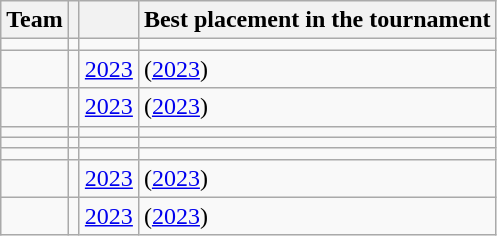<table class="wikitable sortable">
<tr>
<th>Team</th>
<th></th>
<th></th>
<th>Best placement in the tournament</th>
</tr>
<tr>
<td></td>
<td></td>
<td></td>
<td></td>
</tr>
<tr>
<td></td>
<td></td>
<td><a href='#'>2023</a></td>
<td> (<a href='#'>2023</a>)</td>
</tr>
<tr>
<td></td>
<td></td>
<td><a href='#'>2023</a></td>
<td> (<a href='#'>2023</a>)</td>
</tr>
<tr>
<td></td>
<td></td>
<td></td>
<td></td>
</tr>
<tr>
<td></td>
<td></td>
<td></td>
<td></td>
</tr>
<tr>
<td></td>
<td></td>
<td></td>
<td></td>
</tr>
<tr>
<td></td>
<td></td>
<td><a href='#'>2023</a></td>
<td> (<a href='#'>2023</a>)</td>
</tr>
<tr>
<td></td>
<td></td>
<td><a href='#'>2023</a></td>
<td> (<a href='#'>2023</a>)</td>
</tr>
</table>
